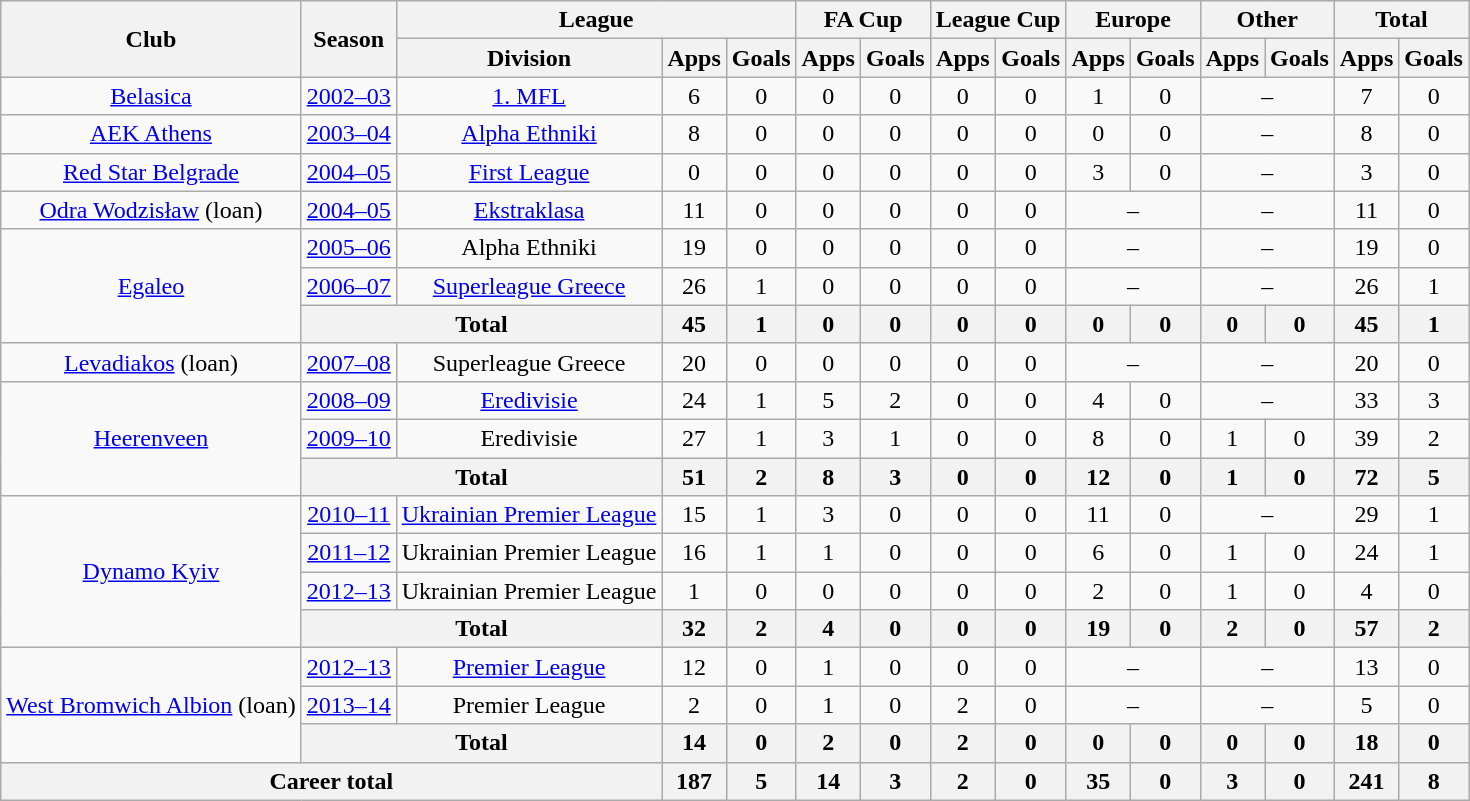<table class="wikitable" style="text-align: center;">
<tr>
<th rowspan="2">Club</th>
<th rowspan="2">Season</th>
<th colspan="3">League</th>
<th colspan="2">FA Cup</th>
<th colspan="2">League Cup</th>
<th colspan="2">Europe</th>
<th colspan="2">Other</th>
<th colspan="2">Total</th>
</tr>
<tr>
<th>Division</th>
<th>Apps</th>
<th>Goals</th>
<th>Apps</th>
<th>Goals</th>
<th>Apps</th>
<th>Goals</th>
<th>Apps</th>
<th>Goals</th>
<th>Apps</th>
<th>Goals</th>
<th>Apps</th>
<th>Goals</th>
</tr>
<tr>
<td><a href='#'>Belasica</a></td>
<td><a href='#'>2002–03</a></td>
<td><a href='#'>1. MFL</a></td>
<td>6</td>
<td>0</td>
<td>0</td>
<td>0</td>
<td>0</td>
<td>0</td>
<td>1</td>
<td>0</td>
<td colspan="2">–</td>
<td>7</td>
<td>0</td>
</tr>
<tr>
<td><a href='#'>AEK Athens</a></td>
<td><a href='#'>2003–04</a></td>
<td><a href='#'>Alpha Ethniki</a></td>
<td>8</td>
<td>0</td>
<td>0</td>
<td>0</td>
<td>0</td>
<td>0</td>
<td>0</td>
<td>0</td>
<td colspan="2">–</td>
<td>8</td>
<td>0</td>
</tr>
<tr>
<td><a href='#'>Red Star Belgrade</a></td>
<td><a href='#'>2004–05</a></td>
<td><a href='#'>First League</a></td>
<td>0</td>
<td>0</td>
<td>0</td>
<td>0</td>
<td>0</td>
<td>0</td>
<td>3</td>
<td>0</td>
<td colspan="2">–</td>
<td>3</td>
<td>0</td>
</tr>
<tr>
<td><a href='#'>Odra Wodzisław</a> (loan)</td>
<td><a href='#'>2004–05</a></td>
<td><a href='#'>Ekstraklasa</a></td>
<td>11</td>
<td>0</td>
<td>0</td>
<td>0</td>
<td>0</td>
<td>0</td>
<td colspan="2">–</td>
<td colspan="2">–</td>
<td>11</td>
<td>0</td>
</tr>
<tr>
<td rowspan="3"><a href='#'>Egaleo</a></td>
<td><a href='#'>2005–06</a></td>
<td>Alpha Ethniki</td>
<td>19</td>
<td>0</td>
<td>0</td>
<td>0</td>
<td>0</td>
<td>0</td>
<td colspan="2">–</td>
<td colspan="2">–</td>
<td>19</td>
<td>0</td>
</tr>
<tr>
<td><a href='#'>2006–07</a></td>
<td><a href='#'>Superleague Greece</a></td>
<td>26</td>
<td>1</td>
<td>0</td>
<td>0</td>
<td>0</td>
<td>0</td>
<td colspan="2">–</td>
<td colspan="2">–</td>
<td>26</td>
<td>1</td>
</tr>
<tr>
<th colspan=2>Total</th>
<th>45</th>
<th>1</th>
<th>0</th>
<th>0</th>
<th>0</th>
<th>0</th>
<th>0</th>
<th>0</th>
<th>0</th>
<th>0</th>
<th>45</th>
<th>1</th>
</tr>
<tr>
<td><a href='#'>Levadiakos</a> (loan)</td>
<td><a href='#'>2007–08</a></td>
<td>Superleague Greece</td>
<td>20</td>
<td>0</td>
<td>0</td>
<td>0</td>
<td>0</td>
<td>0</td>
<td colspan="2">–</td>
<td colspan="2">–</td>
<td>20</td>
<td>0</td>
</tr>
<tr>
<td rowspan="3"><a href='#'>Heerenveen</a></td>
<td><a href='#'>2008–09</a></td>
<td><a href='#'>Eredivisie</a></td>
<td>24</td>
<td>1</td>
<td>5</td>
<td>2</td>
<td>0</td>
<td>0</td>
<td>4</td>
<td>0</td>
<td colspan="2">–</td>
<td>33</td>
<td>3</td>
</tr>
<tr>
<td><a href='#'>2009–10</a></td>
<td>Eredivisie</td>
<td>27</td>
<td>1</td>
<td>3</td>
<td>1</td>
<td>0</td>
<td>0</td>
<td>8</td>
<td>0</td>
<td>1</td>
<td>0</td>
<td>39</td>
<td>2</td>
</tr>
<tr>
<th colspan=2>Total</th>
<th>51</th>
<th>2</th>
<th>8</th>
<th>3</th>
<th>0</th>
<th>0</th>
<th>12</th>
<th>0</th>
<th>1</th>
<th>0</th>
<th>72</th>
<th>5</th>
</tr>
<tr>
<td rowspan="4"><a href='#'>Dynamo Kyiv</a></td>
<td><a href='#'>2010–11</a></td>
<td><a href='#'>Ukrainian Premier League</a></td>
<td>15</td>
<td>1</td>
<td>3</td>
<td>0</td>
<td>0</td>
<td>0</td>
<td>11</td>
<td>0</td>
<td colspan="2">–</td>
<td>29</td>
<td>1</td>
</tr>
<tr>
<td><a href='#'>2011–12</a></td>
<td>Ukrainian Premier League</td>
<td>16</td>
<td>1</td>
<td>1</td>
<td>0</td>
<td>0</td>
<td>0</td>
<td>6</td>
<td>0</td>
<td>1</td>
<td>0</td>
<td>24</td>
<td>1</td>
</tr>
<tr>
<td><a href='#'>2012–13</a></td>
<td>Ukrainian Premier League</td>
<td>1</td>
<td>0</td>
<td>0</td>
<td>0</td>
<td>0</td>
<td>0</td>
<td>2</td>
<td>0</td>
<td>1</td>
<td>0</td>
<td>4</td>
<td>0</td>
</tr>
<tr>
<th colspan=2>Total</th>
<th>32</th>
<th>2</th>
<th>4</th>
<th>0</th>
<th>0</th>
<th>0</th>
<th>19</th>
<th>0</th>
<th>2</th>
<th>0</th>
<th>57</th>
<th>2</th>
</tr>
<tr>
<td rowspan="3"><a href='#'>West Bromwich Albion</a> (loan)</td>
<td><a href='#'>2012–13</a></td>
<td><a href='#'>Premier League</a></td>
<td>12</td>
<td>0</td>
<td>1</td>
<td>0</td>
<td>0</td>
<td>0</td>
<td colspan="2">–</td>
<td colspan="2">–</td>
<td>13</td>
<td>0</td>
</tr>
<tr>
<td><a href='#'>2013–14</a></td>
<td>Premier League</td>
<td>2</td>
<td>0</td>
<td>1</td>
<td>0</td>
<td>2</td>
<td>0</td>
<td colspan="2">–</td>
<td colspan="2">–</td>
<td>5</td>
<td>0</td>
</tr>
<tr>
<th colspan=2>Total</th>
<th>14</th>
<th>0</th>
<th>2</th>
<th>0</th>
<th>2</th>
<th>0</th>
<th>0</th>
<th>0</th>
<th>0</th>
<th>0</th>
<th>18</th>
<th>0</th>
</tr>
<tr>
<th colspan="3">Career total</th>
<th>187</th>
<th>5</th>
<th>14</th>
<th>3</th>
<th>2</th>
<th>0</th>
<th>35</th>
<th>0</th>
<th>3</th>
<th>0</th>
<th>241</th>
<th>8</th>
</tr>
</table>
